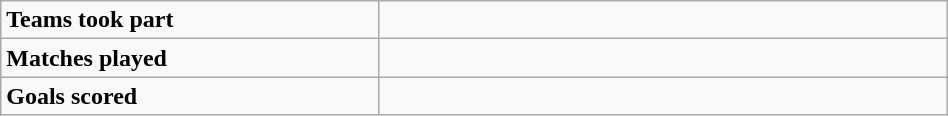<table class="wikitable" style="width:50%">
<tr>
<td style="width:40%"><strong>Teams took part</strong></td>
<td></td>
</tr>
<tr>
<td><strong>Matches played</strong></td>
<td></td>
</tr>
<tr>
<td><strong>Goals scored</strong></td>
<td></td>
</tr>
</table>
